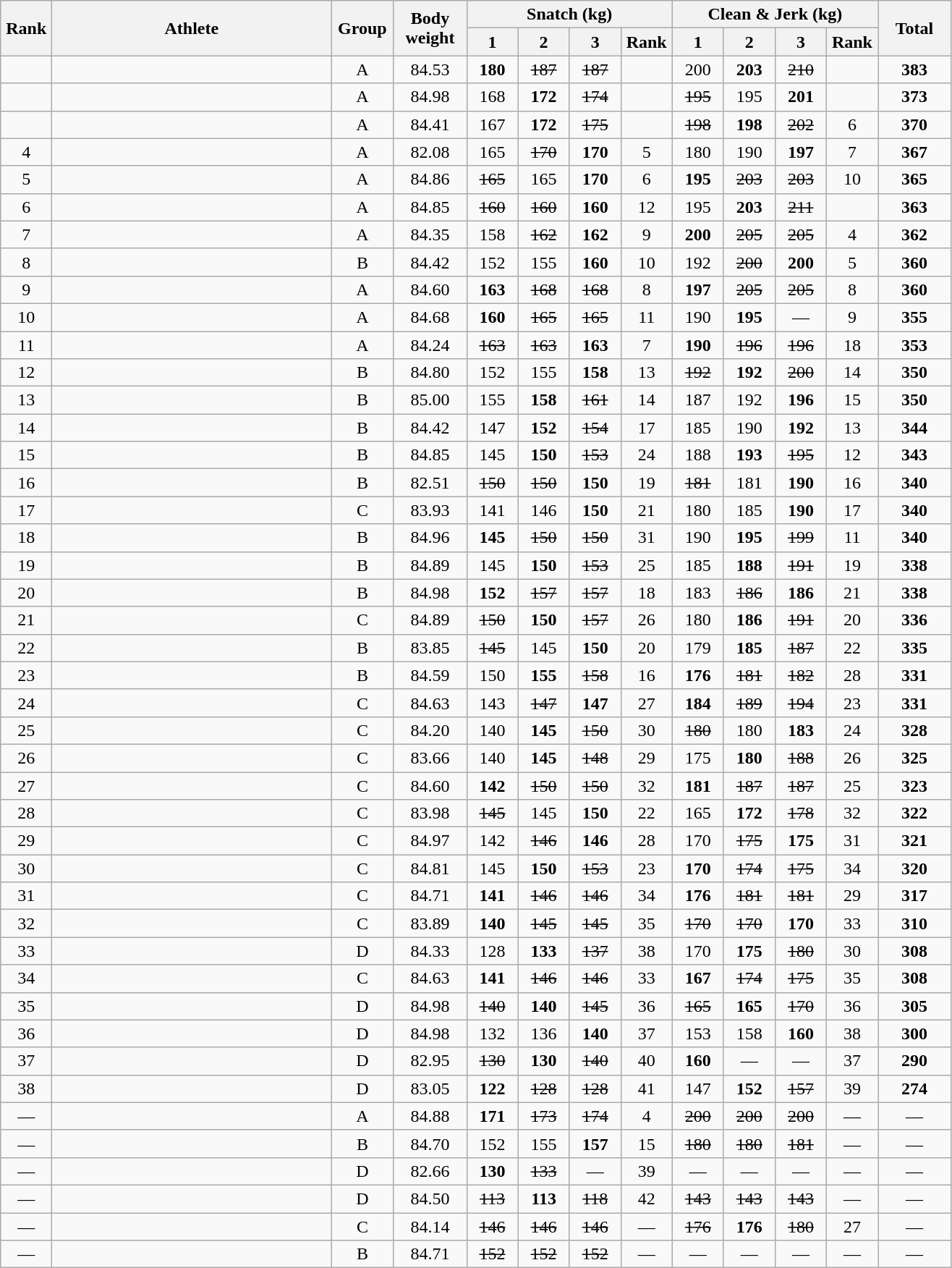<table class = "wikitable" style="text-align:center;">
<tr>
<th rowspan=2 width=40>Rank</th>
<th rowspan=2 width=250>Athlete</th>
<th rowspan=2 width=50>Group</th>
<th rowspan=2 width=60>Body weight</th>
<th colspan=4>Snatch (kg)</th>
<th colspan=4>Clean & Jerk (kg)</th>
<th rowspan=2 width=60>Total</th>
</tr>
<tr>
<th width=40>1</th>
<th width=40>2</th>
<th width=40>3</th>
<th width=40>Rank</th>
<th width=40>1</th>
<th width=40>2</th>
<th width=40>3</th>
<th width=40>Rank</th>
</tr>
<tr>
<td></td>
<td align=left></td>
<td>A</td>
<td>84.53</td>
<td><strong>180</strong></td>
<td><s>187 </s></td>
<td><s>187 </s></td>
<td></td>
<td>200</td>
<td><strong>203</strong></td>
<td><s>210 </s></td>
<td></td>
<td><strong>383</strong></td>
</tr>
<tr>
<td></td>
<td align=left></td>
<td>A</td>
<td>84.98</td>
<td>168</td>
<td><strong>172</strong></td>
<td><s>174 </s></td>
<td></td>
<td><s>195 </s></td>
<td>195</td>
<td><strong>201</strong></td>
<td></td>
<td><strong>373</strong></td>
</tr>
<tr>
<td></td>
<td align=left></td>
<td>A</td>
<td>84.41</td>
<td>167</td>
<td><strong>172</strong></td>
<td><s>175 </s></td>
<td></td>
<td><s>198 </s></td>
<td><strong>198</strong></td>
<td><s>202 </s></td>
<td>6</td>
<td><strong>370</strong></td>
</tr>
<tr>
<td>4</td>
<td align=left></td>
<td>A</td>
<td>82.08</td>
<td>165</td>
<td><s>170 </s></td>
<td><strong>170</strong></td>
<td>5</td>
<td>180</td>
<td>190</td>
<td><strong>197</strong></td>
<td>7</td>
<td><strong>367</strong></td>
</tr>
<tr>
<td>5</td>
<td align=left></td>
<td>A</td>
<td>84.86</td>
<td><s>165 </s></td>
<td>165</td>
<td><strong>170</strong></td>
<td>6</td>
<td><strong>195</strong></td>
<td><s>203 </s></td>
<td><s>203 </s></td>
<td>10</td>
<td><strong>365</strong></td>
</tr>
<tr>
<td>6</td>
<td align=left></td>
<td>A</td>
<td>84.85</td>
<td><s>160 </s></td>
<td><s>160 </s></td>
<td><strong>160</strong></td>
<td>12</td>
<td>195</td>
<td><strong>203</strong></td>
<td><s>211 </s></td>
<td></td>
<td><strong>363</strong></td>
</tr>
<tr>
<td>7</td>
<td align=left></td>
<td>A</td>
<td>84.35</td>
<td>158</td>
<td><s>162 </s></td>
<td><strong>162</strong></td>
<td>9</td>
<td><strong>200</strong></td>
<td><s>205 </s></td>
<td><s>205 </s></td>
<td>4</td>
<td><strong>362</strong></td>
</tr>
<tr>
<td>8</td>
<td align=left></td>
<td>B</td>
<td>84.42</td>
<td>152</td>
<td>155</td>
<td><strong>160</strong></td>
<td>10</td>
<td>192</td>
<td><s>200 </s></td>
<td><strong>200</strong></td>
<td>5</td>
<td><strong>360</strong></td>
</tr>
<tr>
<td>9</td>
<td align=left></td>
<td>A</td>
<td>84.60</td>
<td><strong>163</strong></td>
<td><s>168 </s></td>
<td><s>168 </s></td>
<td>8</td>
<td><strong>197</strong></td>
<td><s>205 </s></td>
<td><s>205 </s></td>
<td>8</td>
<td><strong>360</strong></td>
</tr>
<tr>
<td>10</td>
<td align=left></td>
<td>A</td>
<td>84.68</td>
<td><strong>160</strong></td>
<td><s>165 </s></td>
<td><s>165 </s></td>
<td>11</td>
<td>190</td>
<td><strong>195</strong></td>
<td>—</td>
<td>9</td>
<td><strong>355</strong></td>
</tr>
<tr>
<td>11</td>
<td align=left></td>
<td>A</td>
<td>84.24</td>
<td><s>163 </s></td>
<td><s>163 </s></td>
<td><strong>163</strong></td>
<td>7</td>
<td><strong>190</strong></td>
<td><s>196 </s></td>
<td><s>196 </s></td>
<td>18</td>
<td><strong>353</strong></td>
</tr>
<tr>
<td>12</td>
<td align=left></td>
<td>B</td>
<td>84.80</td>
<td>152</td>
<td>155</td>
<td><strong>158</strong></td>
<td>13</td>
<td><s>192 </s></td>
<td><strong>192</strong></td>
<td><s>200 </s></td>
<td>14</td>
<td><strong>350</strong></td>
</tr>
<tr>
<td>13</td>
<td align=left></td>
<td>B</td>
<td>85.00</td>
<td>155</td>
<td><strong>158</strong></td>
<td><s>161 </s></td>
<td>14</td>
<td>187</td>
<td>192</td>
<td><strong>196</strong></td>
<td>15</td>
<td><strong>350</strong></td>
</tr>
<tr>
<td>14</td>
<td align=left></td>
<td>B</td>
<td>84.42</td>
<td>147</td>
<td><strong>152</strong></td>
<td><s>154 </s></td>
<td>17</td>
<td>185</td>
<td>190</td>
<td><strong>192</strong></td>
<td>13</td>
<td><strong>344</strong></td>
</tr>
<tr>
<td>15</td>
<td align=left></td>
<td>B</td>
<td>84.85</td>
<td>145</td>
<td><strong>150</strong></td>
<td><s>153 </s></td>
<td>24</td>
<td>188</td>
<td><strong>193</strong></td>
<td><s>195 </s></td>
<td>12</td>
<td><strong>343</strong></td>
</tr>
<tr>
<td>16</td>
<td align=left></td>
<td>B</td>
<td>82.51</td>
<td><s>150 </s></td>
<td><s>150 </s></td>
<td><strong>150</strong></td>
<td>19</td>
<td><s>181 </s></td>
<td>181</td>
<td><strong>190</strong></td>
<td>16</td>
<td><strong>340</strong></td>
</tr>
<tr>
<td>17</td>
<td align=left></td>
<td>C</td>
<td>83.93</td>
<td>141</td>
<td>146</td>
<td><strong>150</strong></td>
<td>21</td>
<td>180</td>
<td>185</td>
<td><strong>190</strong></td>
<td>17</td>
<td><strong>340</strong></td>
</tr>
<tr>
<td>18</td>
<td align=left></td>
<td>B</td>
<td>84.96</td>
<td><strong>145</strong></td>
<td><s>150 </s></td>
<td><s>150 </s></td>
<td>31</td>
<td>190</td>
<td><strong>195</strong></td>
<td><s>199 </s></td>
<td>11</td>
<td><strong>340</strong></td>
</tr>
<tr>
<td>19</td>
<td align=left></td>
<td>B</td>
<td>84.89</td>
<td>145</td>
<td><strong>150</strong></td>
<td><s>153 </s></td>
<td>25</td>
<td>185</td>
<td><strong>188</strong></td>
<td><s>191 </s></td>
<td>19</td>
<td><strong>338</strong></td>
</tr>
<tr>
<td>20</td>
<td align=left></td>
<td>B</td>
<td>84.98</td>
<td><strong>152</strong></td>
<td><s>157 </s></td>
<td><s>157 </s></td>
<td>18</td>
<td>183</td>
<td><s>186 </s></td>
<td><strong>186</strong></td>
<td>21</td>
<td><strong>338</strong></td>
</tr>
<tr>
<td>21</td>
<td align=left></td>
<td>C</td>
<td>84.89</td>
<td><s>150 </s></td>
<td><strong>150</strong></td>
<td><s>157 </s></td>
<td>26</td>
<td>180</td>
<td><strong>186</strong></td>
<td><s>191 </s></td>
<td>20</td>
<td><strong>336</strong></td>
</tr>
<tr>
<td>22</td>
<td align=left></td>
<td>B</td>
<td>83.85</td>
<td><s>145 </s></td>
<td>145</td>
<td><strong>150</strong></td>
<td>20</td>
<td>179</td>
<td><strong>185</strong></td>
<td><s>187 </s></td>
<td>22</td>
<td><strong>335</strong></td>
</tr>
<tr>
<td>23</td>
<td align=left></td>
<td>B</td>
<td>84.59</td>
<td>150</td>
<td><strong>155</strong></td>
<td><s>158 </s></td>
<td>16</td>
<td><strong>176</strong></td>
<td><s>181 </s></td>
<td><s>182 </s></td>
<td>28</td>
<td><strong>331</strong></td>
</tr>
<tr>
<td>24</td>
<td align=left></td>
<td>C</td>
<td>84.63</td>
<td>143</td>
<td><s>147 </s></td>
<td><strong>147</strong></td>
<td>27</td>
<td><strong>184</strong></td>
<td><s>189 </s></td>
<td><s>194 </s></td>
<td>23</td>
<td><strong>331</strong></td>
</tr>
<tr>
<td>25</td>
<td align=left></td>
<td>C</td>
<td>84.20</td>
<td>140</td>
<td><strong>145</strong></td>
<td><s>150 </s></td>
<td>30</td>
<td><s>180 </s></td>
<td>180</td>
<td><strong>183</strong></td>
<td>24</td>
<td><strong>328</strong></td>
</tr>
<tr>
<td>26</td>
<td align=left></td>
<td>C</td>
<td>83.66</td>
<td>140</td>
<td><strong>145</strong></td>
<td><s>148 </s></td>
<td>29</td>
<td>175</td>
<td><strong>180</strong></td>
<td><s>188 </s></td>
<td>26</td>
<td><strong>325</strong></td>
</tr>
<tr>
<td>27</td>
<td align=left></td>
<td>C</td>
<td>84.60</td>
<td><strong>142</strong></td>
<td><s>150 </s></td>
<td><s>150 </s></td>
<td>32</td>
<td><strong>181</strong></td>
<td><s>187 </s></td>
<td><s>187 </s></td>
<td>25</td>
<td><strong>323</strong></td>
</tr>
<tr>
<td>28</td>
<td align=left></td>
<td>C</td>
<td>83.98</td>
<td><s>145 </s></td>
<td>145</td>
<td><strong>150</strong></td>
<td>22</td>
<td>165</td>
<td><strong>172</strong></td>
<td><s>178 </s></td>
<td>32</td>
<td><strong>322</strong></td>
</tr>
<tr>
<td>29</td>
<td align=left></td>
<td>C</td>
<td>84.97</td>
<td>142</td>
<td><s>146 </s></td>
<td><strong>146</strong></td>
<td>28</td>
<td>170</td>
<td><s>175 </s></td>
<td><strong>175</strong></td>
<td>31</td>
<td><strong>321</strong></td>
</tr>
<tr>
<td>30</td>
<td align=left></td>
<td>C</td>
<td>84.81</td>
<td>145</td>
<td><strong>150</strong></td>
<td><s>153 </s></td>
<td>23</td>
<td><strong>170</strong></td>
<td><s>174 </s></td>
<td><s>175 </s></td>
<td>34</td>
<td><strong>320</strong></td>
</tr>
<tr>
<td>31</td>
<td align=left></td>
<td>C</td>
<td>84.71</td>
<td><strong>141</strong></td>
<td><s>146 </s></td>
<td><s>146 </s></td>
<td>34</td>
<td><strong>176</strong></td>
<td><s>181 </s></td>
<td><s>181 </s></td>
<td>29</td>
<td><strong>317</strong></td>
</tr>
<tr>
<td>32</td>
<td align=left></td>
<td>C</td>
<td>83.89</td>
<td><strong>140</strong></td>
<td><s>145 </s></td>
<td><s>145 </s></td>
<td>35</td>
<td><s>170 </s></td>
<td><s>170 </s></td>
<td><strong>170</strong></td>
<td>33</td>
<td><strong>310</strong></td>
</tr>
<tr>
<td>33</td>
<td align=left></td>
<td>D</td>
<td>84.33</td>
<td>128</td>
<td><strong>133</strong></td>
<td><s>137 </s></td>
<td>38</td>
<td>170</td>
<td><strong>175</strong></td>
<td><s>180 </s></td>
<td>30</td>
<td><strong>308</strong></td>
</tr>
<tr>
<td>34</td>
<td align=left></td>
<td>C</td>
<td>84.63</td>
<td><strong>141</strong></td>
<td><s>146 </s></td>
<td><s>146 </s></td>
<td>33</td>
<td><strong>167</strong></td>
<td><s>174 </s></td>
<td><s>175 </s></td>
<td>35</td>
<td><strong>308</strong></td>
</tr>
<tr>
<td>35</td>
<td align=left></td>
<td>D</td>
<td>84.98</td>
<td><s>140 </s></td>
<td><strong>140</strong></td>
<td><s>145 </s></td>
<td>36</td>
<td><s>165 </s></td>
<td><strong>165</strong></td>
<td><s>170 </s></td>
<td>36</td>
<td><strong>305</strong></td>
</tr>
<tr>
<td>36</td>
<td align=left></td>
<td>D</td>
<td>84.98</td>
<td>132</td>
<td>136</td>
<td><strong>140</strong></td>
<td>37</td>
<td>153</td>
<td>158</td>
<td><strong>160</strong></td>
<td>38</td>
<td><strong>300</strong></td>
</tr>
<tr>
<td>37</td>
<td align=left></td>
<td>D</td>
<td>82.95</td>
<td><s>130 </s></td>
<td><strong>130</strong></td>
<td><s>140 </s></td>
<td>40</td>
<td><strong>160</strong></td>
<td>—</td>
<td>—</td>
<td>37</td>
<td><strong>290</strong></td>
</tr>
<tr>
<td>38</td>
<td align=left></td>
<td>D</td>
<td>83.05</td>
<td><strong>122</strong></td>
<td><s>128 </s></td>
<td><s>128 </s></td>
<td>41</td>
<td>147</td>
<td><strong>152</strong></td>
<td><s>157 </s></td>
<td>39</td>
<td><strong>274</strong></td>
</tr>
<tr>
<td>—</td>
<td align=left></td>
<td>A</td>
<td>84.88</td>
<td><strong>171</strong></td>
<td><s>173 </s></td>
<td><s>174 </s></td>
<td>4</td>
<td><s>200 </s></td>
<td><s>200 </s></td>
<td><s>200 </s></td>
<td>—</td>
<td>—</td>
</tr>
<tr>
<td>—</td>
<td align=left></td>
<td>B</td>
<td>84.70</td>
<td>152</td>
<td>155</td>
<td><strong>157</strong></td>
<td>15</td>
<td><s>180 </s></td>
<td><s>180 </s></td>
<td><s>181 </s></td>
<td>—</td>
<td>—</td>
</tr>
<tr>
<td>—</td>
<td align=left></td>
<td>D</td>
<td>82.66</td>
<td><strong>130</strong></td>
<td><s>133 </s></td>
<td>—</td>
<td>39</td>
<td>—</td>
<td>—</td>
<td>—</td>
<td>—</td>
<td>—</td>
</tr>
<tr>
<td>—</td>
<td align=left></td>
<td>D</td>
<td>84.50</td>
<td><s>113 </s></td>
<td><strong>113</strong></td>
<td><s>118 </s></td>
<td>42</td>
<td><s>143 </s></td>
<td><s>143 </s></td>
<td><s>143 </s></td>
<td>—</td>
<td>—</td>
</tr>
<tr>
<td>—</td>
<td align=left></td>
<td>C</td>
<td>84.14</td>
<td><s>146 </s></td>
<td><s>146 </s></td>
<td><s>146 </s></td>
<td>—</td>
<td><s>176 </s></td>
<td><strong>176</strong></td>
<td><s>180 </s></td>
<td>27</td>
<td>—</td>
</tr>
<tr>
<td>—</td>
<td align=left></td>
<td>B</td>
<td>84.71</td>
<td><s>152 </s></td>
<td><s>152 </s></td>
<td><s>152 </s></td>
<td>—</td>
<td>—</td>
<td>—</td>
<td>—</td>
<td>—</td>
<td>—</td>
</tr>
</table>
